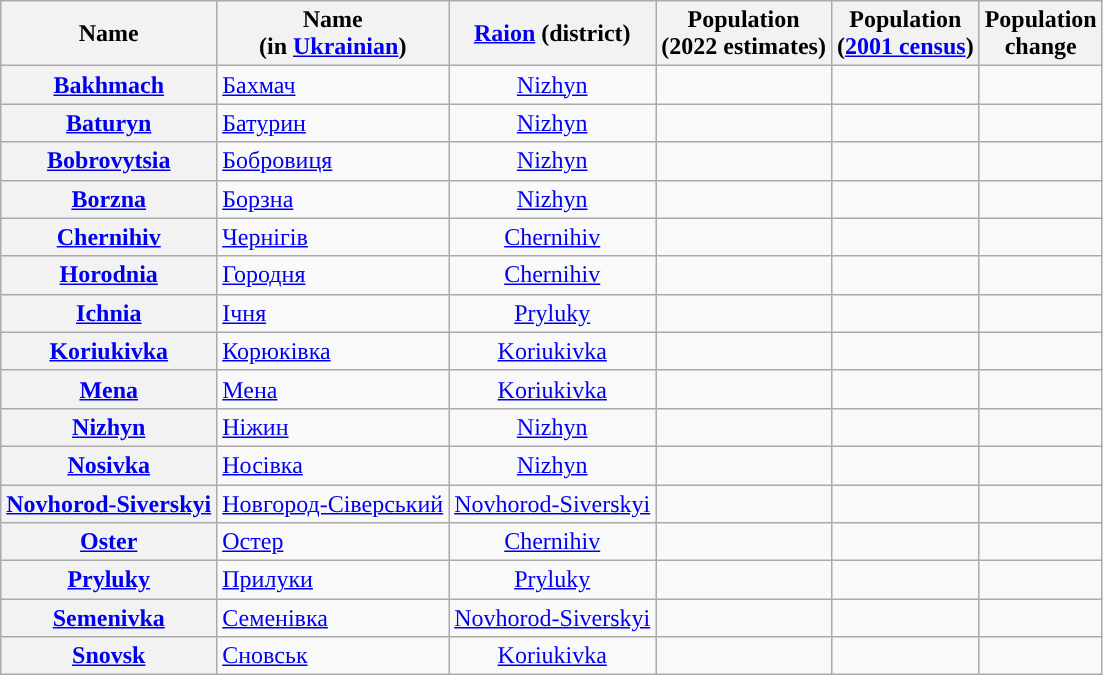<table class="wikitable sortable" id="Table of cities" caption="Tabulated list of cities in ">
<tr>
<th scope="col">Name</th>
<th scope="col">Name<br>(in <a href='#'>Ukrainian</a>)</th>
<th scope="col"><a href='#'>Raion</a> (district)</th>
<th scope="col">Population<br>(2022 estimates)</th>
<th scope="col">Population<br>(<a href='#'>2001 census</a>)</th>
<th scope="col">Population<br>change</th>
</tr>
<tr>
<th scope="row" align="left"><a href='#'>Bakhmach</a></th>
<td><a href='#'>Бахмач</a></td>
<td align=center><a href='#'>Nizhyn</a></td>
<td align=right></td>
<td align=right></td>
<td align=right></td>
</tr>
<tr>
<th scope="row" align="left"><a href='#'>Baturyn</a></th>
<td><a href='#'>Батурин</a></td>
<td align=center><a href='#'>Nizhyn</a></td>
<td align=right></td>
<td align=right></td>
<td align=right></td>
</tr>
<tr>
<th scope="row" align="left"><a href='#'>Bobrovytsia</a></th>
<td><a href='#'>Бобровиця</a></td>
<td align=center><a href='#'>Nizhyn</a></td>
<td align=right></td>
<td align=right></td>
<td align=right></td>
</tr>
<tr>
<th scope="row" align="left"><a href='#'>Borzna</a></th>
<td><a href='#'>Борзна</a></td>
<td align=center><a href='#'>Nizhyn</a></td>
<td align=right></td>
<td align=right></td>
<td align=right></td>
</tr>
<tr>
<th scope="row" align="left"><a href='#'>Chernihiv</a></th>
<td><a href='#'>Чернігів</a></td>
<td align=center><a href='#'>Chernihiv</a></td>
<td align=right></td>
<td align=right></td>
<td align=right></td>
</tr>
<tr>
<th scope="row" align="left"><a href='#'>Horodnia</a></th>
<td><a href='#'>Городня</a></td>
<td align=center><a href='#'>Chernihiv</a></td>
<td align=right></td>
<td align=right></td>
<td align=right></td>
</tr>
<tr>
<th scope="row" align="left"><a href='#'>Ichnia</a></th>
<td><a href='#'>Ічня</a></td>
<td align=center><a href='#'>Pryluky</a></td>
<td align=right></td>
<td align=right></td>
<td align=right></td>
</tr>
<tr>
<th scope="row" align="left"><a href='#'>Koriukivka</a></th>
<td><a href='#'>Корюківка</a></td>
<td align=center><a href='#'>Koriukivka</a></td>
<td align=right></td>
<td align=right></td>
<td align=right></td>
</tr>
<tr>
<th scope="row" align="left"><a href='#'>Mena</a></th>
<td><a href='#'>Мена</a></td>
<td align=center><a href='#'>Koriukivka</a></td>
<td align=right></td>
<td align=right></td>
<td align=right></td>
</tr>
<tr>
<th scope="row" align="left"><a href='#'>Nizhyn</a></th>
<td><a href='#'>Ніжин</a></td>
<td align=center><a href='#'>Nizhyn</a></td>
<td align=right></td>
<td align=right></td>
<td align=right></td>
</tr>
<tr>
<th scope="row" align="left"><a href='#'>Nosivka</a></th>
<td><a href='#'>Носівка</a></td>
<td align=center><a href='#'>Nizhyn</a></td>
<td align=right></td>
<td align=right></td>
<td align=right></td>
</tr>
<tr>
<th scope="row" align="left"><a href='#'>Novhorod-Siverskyi</a></th>
<td><a href='#'>Новгород-Сіверський</a></td>
<td align=center><a href='#'>Novhorod-Siverskyi</a></td>
<td align=right></td>
<td align=right></td>
<td align=right></td>
</tr>
<tr>
<th scope="row" align="left"><a href='#'>Oster</a></th>
<td><a href='#'>Остер</a></td>
<td align=center><a href='#'>Chernihiv</a></td>
<td align=right></td>
<td align=right></td>
<td align=right></td>
</tr>
<tr>
<th scope="row" align="left"><a href='#'>Pryluky</a></th>
<td><a href='#'>Прилуки</a></td>
<td align=center><a href='#'>Pryluky</a></td>
<td align=right></td>
<td align=right></td>
<td align=right></td>
</tr>
<tr>
<th scope="row" align="left"><a href='#'>Semenivka</a></th>
<td><a href='#'>Семенівка</a></td>
<td align=center><a href='#'>Novhorod-Siverskyi</a></td>
<td align=right></td>
<td align=right></td>
<td align=right></td>
</tr>
<tr>
<th scope="row" align="left"><a href='#'>Snovsk</a></th>
<td><a href='#'>Сновськ</a></td>
<td align=center><a href='#'>Koriukivka</a></td>
<td align=right></td>
<td align=right></td>
<td align=right></td>
</tr>
</table>
